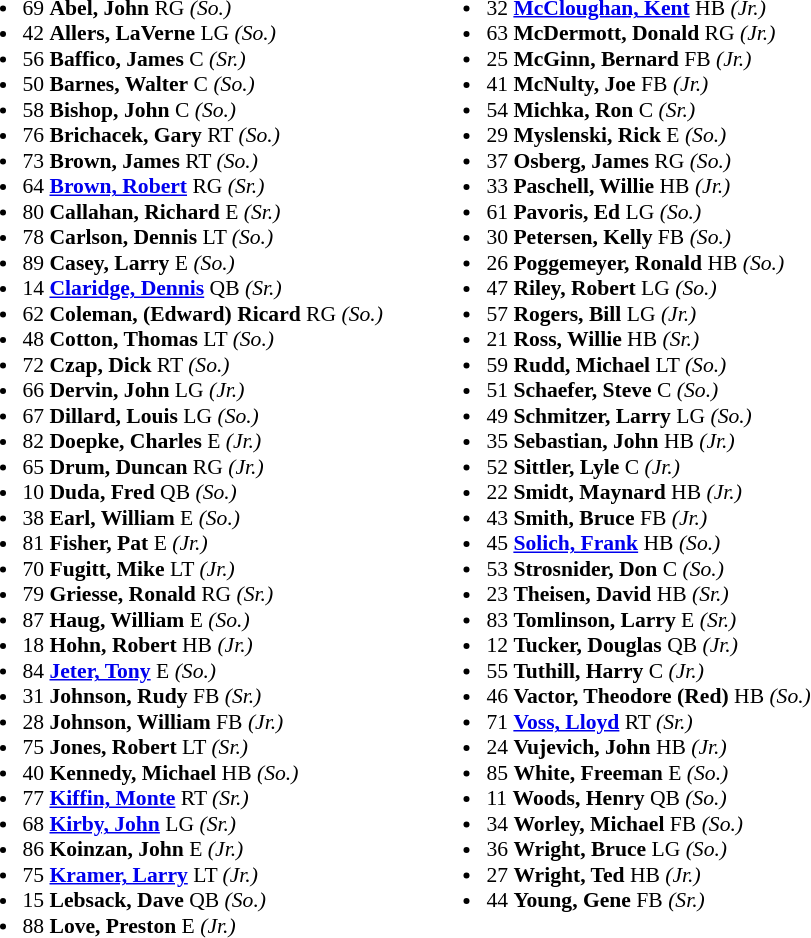<table class="toccolours" style="border-collapse:collapse; font-size:90%;">
<tr>
<td colspan="7" align="center"></td>
</tr>
<tr>
<td valign="top"><br><ul><li>69 <strong>Abel, John</strong> RG <em>(So.)</em></li><li>42 <strong>Allers, LaVerne</strong> LG <em>(So.)</em></li><li>56 <strong>Baffico, James</strong> C <em>(Sr.)</em></li><li>50 <strong>Barnes, Walter</strong> C <em>(So.)</em></li><li>58 <strong>Bishop, John</strong> C <em>(So.)</em></li><li>76 <strong>Brichacek, Gary</strong> RT <em>(So.)</em></li><li>73 <strong>Brown, James</strong> RT <em>(So.)</em></li><li>64 <strong><a href='#'>Brown, Robert</a></strong> RG <em>(Sr.)</em></li><li>80 <strong>Callahan, Richard</strong> E <em>(Sr.)</em></li><li>78 <strong>Carlson, Dennis</strong> LT <em>(So.)</em></li><li>89 <strong>Casey, Larry</strong> E <em>(So.)</em></li><li>14 <strong><a href='#'>Claridge, Dennis</a></strong> QB <em>(Sr.)</em></li><li>62 <strong>Coleman, (Edward) Ricard</strong> RG <em>(So.)</em></li><li>48 <strong>Cotton, Thomas</strong> LT <em>(So.)</em></li><li>72 <strong>Czap, Dick</strong> RT <em>(So.)</em></li><li>66 <strong>Dervin, John</strong> LG <em>(Jr.)</em></li><li>67 <strong>Dillard, Louis</strong> LG <em>(So.)</em></li><li>82 <strong>Doepke, Charles</strong> E <em>(Jr.)</em></li><li>65 <strong>Drum, Duncan</strong> RG <em>(Jr.)</em></li><li>10 <strong>Duda, Fred</strong> QB <em>(So.)</em></li><li>38 <strong>Earl, William</strong> E <em>(So.)</em></li><li>81 <strong>Fisher, Pat</strong> E <em>(Jr.)</em></li><li>70 <strong>Fugitt, Mike</strong> LT <em>(Jr.)</em></li><li>79 <strong>Griesse, Ronald</strong> RG <em>(Sr.)</em></li><li>87 <strong>Haug, William</strong> E <em>(So.)</em></li><li>18 <strong>Hohn, Robert</strong> HB <em>(Jr.)</em></li><li>84 <strong><a href='#'>Jeter, Tony</a></strong> E <em>(So.)</em></li><li>31 <strong>Johnson, Rudy</strong> FB <em>(Sr.)</em></li><li>28 <strong>Johnson, William</strong> FB <em>(Jr.)</em></li><li>75 <strong>Jones, Robert</strong> LT <em>(Sr.)</em></li><li>40 <strong>Kennedy, Michael</strong> HB <em>(So.)</em></li><li>77 <strong><a href='#'>Kiffin, Monte</a></strong> RT <em>(Sr.)</em></li><li>68 <strong><a href='#'>Kirby, John</a></strong> LG <em>(Sr.)</em></li><li>86 <strong>Koinzan, John</strong> E <em>(Jr.)</em></li><li>75 <strong><a href='#'>Kramer, Larry</a></strong> LT <em>(Jr.)</em></li><li>15 <strong>Lebsack, Dave</strong> QB <em>(So.)</em></li><li>88 <strong>Love, Preston</strong> E <em>(Jr.)</em></li></ul></td>
<td width="25"> </td>
<td valign="top"><br><ul><li>32 <strong><a href='#'>McCloughan, Kent</a></strong> HB <em>(Jr.)</em></li><li>63 <strong>McDermott, Donald</strong> RG <em>(Jr.)</em></li><li>25 <strong>McGinn, Bernard</strong> FB <em>(Jr.)</em></li><li>41 <strong>McNulty, Joe</strong> FB <em>(Jr.)</em></li><li>54 <strong>Michka, Ron</strong> C <em>(Sr.)</em></li><li>29 <strong>Myslenski, Rick</strong> E <em>(So.)</em></li><li>37 <strong>Osberg, James</strong> RG <em>(So.)</em></li><li>33 <strong>Paschell, Willie</strong> HB <em>(Jr.)</em></li><li>61 <strong>Pavoris, Ed</strong> LG <em>(So.)</em></li><li>30 <strong>Petersen, Kelly</strong> FB <em>(So.)</em></li><li>26 <strong>Poggemeyer, Ronald</strong> HB <em>(So.)</em></li><li>47 <strong>Riley, Robert</strong> LG <em>(So.)</em></li><li>57 <strong>Rogers, Bill</strong> LG <em>(Jr.)</em></li><li>21 <strong>Ross, Willie</strong> HB <em>(Sr.)</em></li><li>59 <strong>Rudd, Michael</strong> LT <em>(So.)</em></li><li>51 <strong>Schaefer, Steve</strong> C <em>(So.)</em></li><li>49 <strong>Schmitzer, Larry</strong> LG <em>(So.)</em></li><li>35 <strong>Sebastian, John</strong> HB <em>(Jr.)</em></li><li>52 <strong>Sittler, Lyle</strong> C <em>(Jr.)</em></li><li>22 <strong>Smidt, Maynard</strong> HB <em>(Jr.)</em></li><li>43 <strong>Smith, Bruce</strong> FB <em>(Jr.)</em></li><li>45 <strong><a href='#'>Solich, Frank</a></strong> HB <em>(So.)</em></li><li>53 <strong>Strosnider, Don</strong> C <em>(So.)</em></li><li>23 <strong>Theisen, David</strong> HB <em>(Sr.)</em></li><li>83 <strong>Tomlinson, Larry</strong> E <em>(Sr.)</em></li><li>12 <strong>Tucker, Douglas</strong> QB <em>(Jr.)</em></li><li>55 <strong>Tuthill, Harry</strong> C <em>(Jr.)</em></li><li>46 <strong>Vactor, Theodore (Red)</strong> HB <em>(So.)</em></li><li>71 <strong><a href='#'>Voss, Lloyd</a></strong> RT <em>(Sr.)</em></li><li>24 <strong>Vujevich, John</strong> HB <em>(Jr.)</em></li><li>85 <strong>White, Freeman</strong> E <em>(So.)</em></li><li>11 <strong>Woods, Henry</strong> QB <em>(So.)</em></li><li>34 <strong>Worley, Michael</strong> FB <em>(So.)</em></li><li>36 <strong>Wright, Bruce</strong> LG <em>(So.)</em></li><li>27 <strong>Wright, Ted</strong> HB <em>(Jr.)</em></li><li>44 <strong>Young, Gene</strong> FB <em>(Sr.)</em></li></ul></td>
</tr>
</table>
